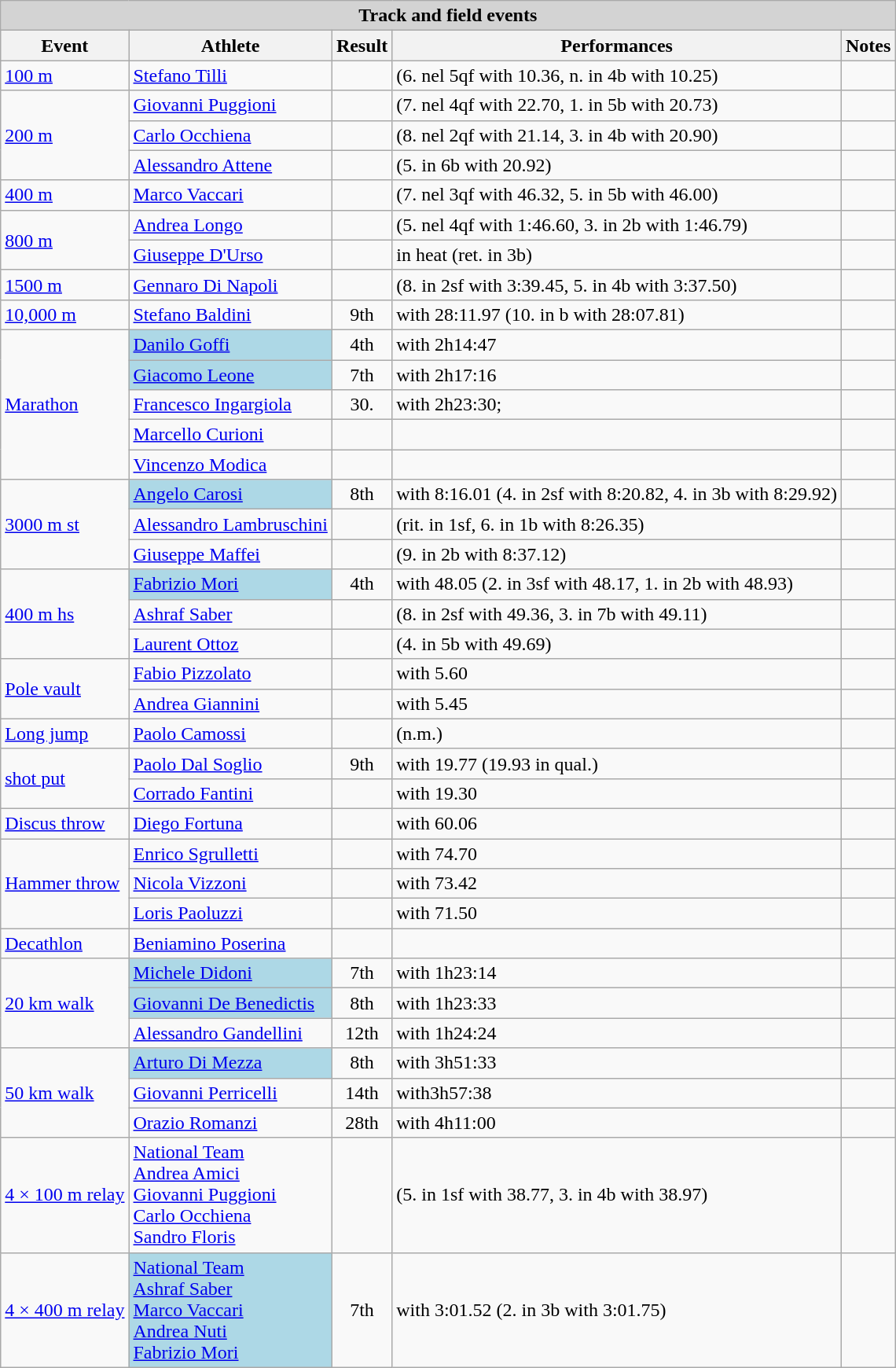<table class="wikitable" width= style="font-size:90%; text-align:left;">
<tr>
<td colspan=5 style="background:lightgrey;" align=center><strong>Track and field events</strong></td>
</tr>
<tr>
<th>Event</th>
<th>Athlete</th>
<th>Result</th>
<th>Performances</th>
<th>Notes</th>
</tr>
<tr>
<td><a href='#'>100 m</a></td>
<td><a href='#'>Stefano Tilli</a></td>
<td align=center></td>
<td>(6. nel 5qf with 10.36, n. in 4b with 10.25)</td>
<td></td>
</tr>
<tr>
<td rowspan=3><a href='#'>200 m</a></td>
<td><a href='#'>Giovanni Puggioni</a></td>
<td align=center></td>
<td>(7. nel 4qf with 22.70, 1. in 5b with 20.73)</td>
<td></td>
</tr>
<tr>
<td><a href='#'>Carlo Occhiena</a></td>
<td align=center></td>
<td>(8. nel 2qf with 21.14, 3. in 4b with 20.90)</td>
<td></td>
</tr>
<tr>
<td><a href='#'>Alessandro Attene</a></td>
<td align=center></td>
<td>(5. in 6b with 20.92)</td>
<td></td>
</tr>
<tr>
<td><a href='#'>400 m</a></td>
<td><a href='#'>Marco Vaccari</a></td>
<td align=center></td>
<td>(7. nel 3qf with 46.32, 5. in 5b with 46.00)</td>
<td></td>
</tr>
<tr>
<td rowspan=2><a href='#'>800 m</a></td>
<td><a href='#'>Andrea Longo</a></td>
<td align=center></td>
<td>(5. nel 4qf with 1:46.60, 3. in 2b with 1:46.79)</td>
<td></td>
</tr>
<tr>
<td><a href='#'>Giuseppe D'Urso</a></td>
<td align=center></td>
<td>in heat (ret. in 3b)</td>
<td></td>
</tr>
<tr>
<td><a href='#'>1500 m</a></td>
<td><a href='#'>Gennaro Di Napoli</a></td>
<td align=center></td>
<td>(8. in 2sf with 3:39.45, 5. in 4b with 3:37.50)</td>
<td></td>
</tr>
<tr>
<td><a href='#'>10,000 m</a></td>
<td><a href='#'>Stefano Baldini</a></td>
<td align=center>9th</td>
<td>with 28:11.97 (10. in b with 28:07.81)</td>
<td></td>
</tr>
<tr>
<td rowspan=5><a href='#'>Marathon</a></td>
<td bgcolor=lightblue><a href='#'>Danilo Goffi</a></td>
<td align=center>4th</td>
<td>with 2h14:47</td>
<td></td>
</tr>
<tr>
<td bgcolor=lightblue><a href='#'>Giacomo Leone</a></td>
<td align=center>7th</td>
<td>with 2h17:16</td>
<td></td>
</tr>
<tr>
<td><a href='#'>Francesco Ingargiola</a></td>
<td align=center>30.</td>
<td>with 2h23:30;</td>
<td></td>
</tr>
<tr>
<td><a href='#'>Marcello Curioni</a></td>
<td align=center></td>
<td></td>
<td></td>
</tr>
<tr>
<td><a href='#'>Vincenzo Modica</a></td>
<td align=center></td>
<td></td>
<td></td>
</tr>
<tr>
<td rowspan=3><a href='#'>3000 m st</a></td>
<td bgcolor=lightblue><a href='#'>Angelo Carosi</a></td>
<td align=center>8th</td>
<td>with 8:16.01 (4. in 2sf with 8:20.82, 4. in 3b with 8:29.92)</td>
<td></td>
</tr>
<tr>
<td><a href='#'>Alessandro Lambruschini</a></td>
<td align=center></td>
<td>(rit. in 1sf, 6. in 1b with 8:26.35)</td>
<td></td>
</tr>
<tr>
<td><a href='#'>Giuseppe Maffei</a></td>
<td align=center></td>
<td>(9. in 2b with 8:37.12)</td>
<td></td>
</tr>
<tr>
<td rowspan=3><a href='#'>400 m hs</a></td>
<td bgcolor=lightblue><a href='#'>Fabrizio Mori</a></td>
<td align=center>4th</td>
<td>with 48.05 (2. in 3sf with 48.17, 1. in 2b with 48.93)</td>
<td></td>
</tr>
<tr>
<td><a href='#'>Ashraf Saber</a></td>
<td align=center></td>
<td>(8. in 2sf with 49.36, 3. in 7b with 49.11)</td>
<td></td>
</tr>
<tr>
<td><a href='#'>Laurent Ottoz</a></td>
<td align=center></td>
<td>(4. in 5b with 49.69)</td>
<td></td>
</tr>
<tr>
<td rowspan=2><a href='#'>Pole vault</a></td>
<td><a href='#'>Fabio Pizzolato</a></td>
<td align=center></td>
<td>with 5.60</td>
<td></td>
</tr>
<tr>
<td><a href='#'>Andrea Giannini</a></td>
<td align=center></td>
<td>with 5.45</td>
<td></td>
</tr>
<tr>
<td><a href='#'>Long jump</a></td>
<td><a href='#'>Paolo Camossi</a></td>
<td align=center></td>
<td>(n.m.)</td>
<td></td>
</tr>
<tr>
<td rowspan=2><a href='#'>shot put</a></td>
<td><a href='#'>Paolo Dal Soglio</a></td>
<td align=center>9th</td>
<td>with 19.77 (19.93 in qual.)</td>
<td></td>
</tr>
<tr>
<td><a href='#'>Corrado Fantini</a></td>
<td align=center></td>
<td>with 19.30</td>
<td></td>
</tr>
<tr>
<td><a href='#'>Discus throw</a></td>
<td><a href='#'>Diego Fortuna</a></td>
<td align=center></td>
<td>with 60.06</td>
<td></td>
</tr>
<tr>
<td rowspan=3><a href='#'>Hammer throw</a></td>
<td><a href='#'>Enrico Sgrulletti</a></td>
<td align=center></td>
<td>with 74.70</td>
<td></td>
</tr>
<tr>
<td><a href='#'>Nicola Vizzoni</a></td>
<td align=center></td>
<td>with 73.42</td>
<td></td>
</tr>
<tr>
<td><a href='#'>Loris Paoluzzi</a></td>
<td align=center></td>
<td>with 71.50</td>
<td></td>
</tr>
<tr>
<td><a href='#'>Decathlon</a></td>
<td><a href='#'>Beniamino Poserina</a></td>
<td align=center></td>
<td></td>
<td></td>
</tr>
<tr>
<td rowspan=3><a href='#'>20 km walk</a></td>
<td bgcolor=lightblue><a href='#'>Michele Didoni</a></td>
<td align=center>7th</td>
<td>with 1h23:14</td>
<td></td>
</tr>
<tr>
<td bgcolor=lightblue><a href='#'>Giovanni De Benedictis</a></td>
<td align=center>8th</td>
<td>with 1h23:33</td>
<td></td>
</tr>
<tr>
<td><a href='#'>Alessandro Gandellini</a></td>
<td align=center>12th</td>
<td>with 1h24:24</td>
<td></td>
</tr>
<tr>
<td rowspan=3><a href='#'>50 km walk</a></td>
<td bgcolor=lightblue><a href='#'>Arturo Di Mezza</a></td>
<td align=center>8th</td>
<td>with 3h51:33</td>
<td></td>
</tr>
<tr>
<td><a href='#'>Giovanni Perricelli</a></td>
<td align=center>14th</td>
<td>with3h57:38</td>
<td></td>
</tr>
<tr>
<td><a href='#'>Orazio Romanzi</a></td>
<td align=center>28th</td>
<td>with 4h11:00</td>
<td></td>
</tr>
<tr>
<td><a href='#'>4 × 100 m relay</a></td>
<td> <a href='#'>National Team</a><br><a href='#'>Andrea Amici</a><br><a href='#'>Giovanni Puggioni</a><br><a href='#'>Carlo Occhiena</a><br><a href='#'>Sandro Floris</a></td>
<td align=center></td>
<td>(5. in 1sf with 38.77, 3. in 4b with 38.97)</td>
<td></td>
</tr>
<tr>
<td><a href='#'>4 × 400 m relay</a></td>
<td bgcolor=lightblue> <a href='#'>National Team</a><br><a href='#'>Ashraf Saber</a><br><a href='#'>Marco Vaccari</a><br><a href='#'>Andrea Nuti</a><br><a href='#'>Fabrizio Mori</a></td>
<td align=center>7th</td>
<td>with 3:01.52 (2. in 3b with 3:01.75)</td>
<td></td>
</tr>
</table>
